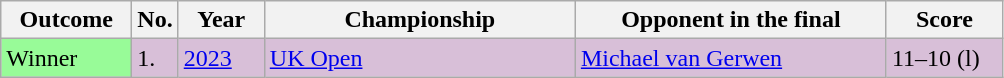<table class="sortable wikitable">
<tr>
<th width="80">Outcome</th>
<th width="20">No.</th>
<th width="50">Year</th>
<th style="width:200px;">Championship</th>
<th style="width:200px;">Opponent in the final</th>
<th width="70">Score</th>
</tr>
<tr style="background:thistle">
<td style="background:#98FB98;">Winner</td>
<td>1.</td>
<td><a href='#'>2023</a></td>
<td><a href='#'>UK Open</a></td>
<td> <a href='#'>Michael van Gerwen</a></td>
<td>11–10 (l)</td>
</tr>
</table>
